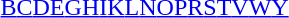<table id="toc" class="toc" summary="Class">
<tr>
<th></th>
</tr>
<tr>
<td style="text-align:center;"><a href='#'>B</a><a href='#'>C</a><a href='#'>D</a><a href='#'>E</a><a href='#'>G</a><a href='#'>H</a><a href='#'>I</a><a href='#'>K</a><a href='#'>L</a><a href='#'>N</a><a href='#'>O</a><a href='#'>P</a><a href='#'>R</a><a href='#'>S</a><a href='#'>T</a><a href='#'>V</a><a href='#'>W</a><a href='#'>Y</a></td>
</tr>
</table>
